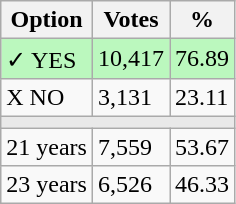<table class="wikitable">
<tr>
<th>Option</th>
<th>Votes</th>
<th>%</th>
</tr>
<tr>
<td style=background:#bbf8be>✓ YES</td>
<td style=background:#bbf8be>10,417</td>
<td style=background:#bbf8be>76.89</td>
</tr>
<tr>
<td>X NO</td>
<td>3,131</td>
<td>23.11</td>
</tr>
<tr>
<td colspan="3" bgcolor="#E9E9E9"></td>
</tr>
<tr>
<td>21 years</td>
<td>7,559</td>
<td>53.67</td>
</tr>
<tr>
<td>23 years</td>
<td>6,526</td>
<td>46.33</td>
</tr>
</table>
